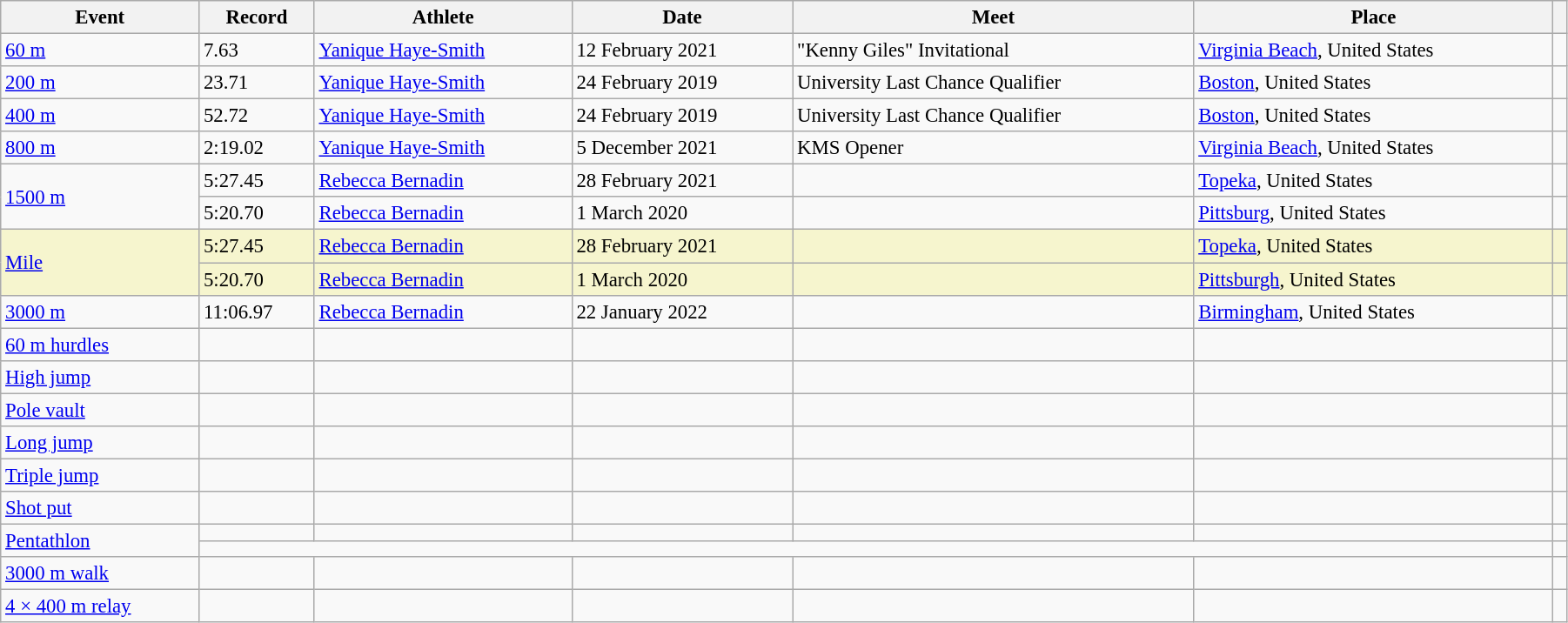<table class="wikitable" style="font-size:95%; width: 95%;">
<tr>
<th>Event</th>
<th>Record</th>
<th>Athlete</th>
<th>Date</th>
<th>Meet</th>
<th>Place</th>
<th></th>
</tr>
<tr>
<td><a href='#'>60 m</a></td>
<td>7.63</td>
<td><a href='#'>Yanique Haye-Smith</a></td>
<td>12 February 2021</td>
<td>"Kenny Giles" Invitational</td>
<td><a href='#'>Virginia Beach</a>, United States</td>
<td></td>
</tr>
<tr>
<td><a href='#'>200 m</a></td>
<td>23.71</td>
<td><a href='#'>Yanique Haye-Smith</a></td>
<td>24 February 2019</td>
<td>University Last Chance Qualifier</td>
<td><a href='#'>Boston</a>, United States</td>
<td></td>
</tr>
<tr>
<td><a href='#'>400 m</a></td>
<td>52.72</td>
<td><a href='#'>Yanique Haye-Smith</a></td>
<td>24 February 2019</td>
<td>University Last Chance Qualifier</td>
<td><a href='#'>Boston</a>, United States</td>
<td></td>
</tr>
<tr>
<td><a href='#'>800 m</a></td>
<td>2:19.02</td>
<td><a href='#'>Yanique Haye-Smith</a></td>
<td>5 December 2021</td>
<td>KMS Opener</td>
<td><a href='#'>Virginia Beach</a>, United States</td>
<td></td>
</tr>
<tr>
<td rowspan=2><a href='#'>1500 m</a></td>
<td>5:27.45 </td>
<td><a href='#'>Rebecca Bernadin</a></td>
<td>28 February 2021</td>
<td></td>
<td><a href='#'>Topeka</a>, United States</td>
<td></td>
</tr>
<tr>
<td>5:20.70  </td>
<td><a href='#'>Rebecca Bernadin</a></td>
<td>1 March 2020</td>
<td></td>
<td><a href='#'>Pittsburg</a>, United States</td>
<td></td>
</tr>
<tr style="background:#f6F5CE;">
<td rowspan=2><a href='#'>Mile</a></td>
<td>5:27.45</td>
<td><a href='#'>Rebecca Bernadin</a></td>
<td>28 February 2021</td>
<td></td>
<td><a href='#'>Topeka</a>, United States</td>
<td></td>
</tr>
<tr style="background:#f6F5CE;">
<td>5:20.70 </td>
<td><a href='#'>Rebecca Bernadin</a></td>
<td>1 March 2020</td>
<td></td>
<td><a href='#'>Pittsburgh</a>, United States</td>
<td></td>
</tr>
<tr>
<td><a href='#'>3000 m</a></td>
<td>11:06.97</td>
<td><a href='#'>Rebecca Bernadin</a></td>
<td>22 January 2022</td>
<td></td>
<td><a href='#'>Birmingham</a>, United States</td>
<td></td>
</tr>
<tr>
<td><a href='#'>60 m hurdles</a></td>
<td></td>
<td></td>
<td></td>
<td></td>
<td></td>
<td></td>
</tr>
<tr>
<td><a href='#'>High jump</a></td>
<td></td>
<td></td>
<td></td>
<td></td>
<td></td>
<td></td>
</tr>
<tr>
<td><a href='#'>Pole vault</a></td>
<td></td>
<td></td>
<td></td>
<td></td>
<td></td>
<td></td>
</tr>
<tr>
<td><a href='#'>Long jump</a></td>
<td></td>
<td></td>
<td></td>
<td></td>
<td></td>
<td></td>
</tr>
<tr>
<td><a href='#'>Triple jump</a></td>
<td></td>
<td></td>
<td></td>
<td></td>
<td></td>
<td></td>
</tr>
<tr>
<td><a href='#'>Shot put</a></td>
<td></td>
<td></td>
<td></td>
<td></td>
<td></td>
<td></td>
</tr>
<tr>
<td rowspan=2><a href='#'>Pentathlon</a></td>
<td></td>
<td></td>
<td></td>
<td></td>
<td></td>
<td></td>
</tr>
<tr>
<td colspan=5></td>
<td></td>
</tr>
<tr>
<td><a href='#'>3000 m walk</a></td>
<td></td>
<td></td>
<td></td>
<td></td>
<td></td>
<td></td>
</tr>
<tr>
<td><a href='#'>4 × 400 m relay</a></td>
<td></td>
<td></td>
<td></td>
<td></td>
<td></td>
<td></td>
</tr>
</table>
